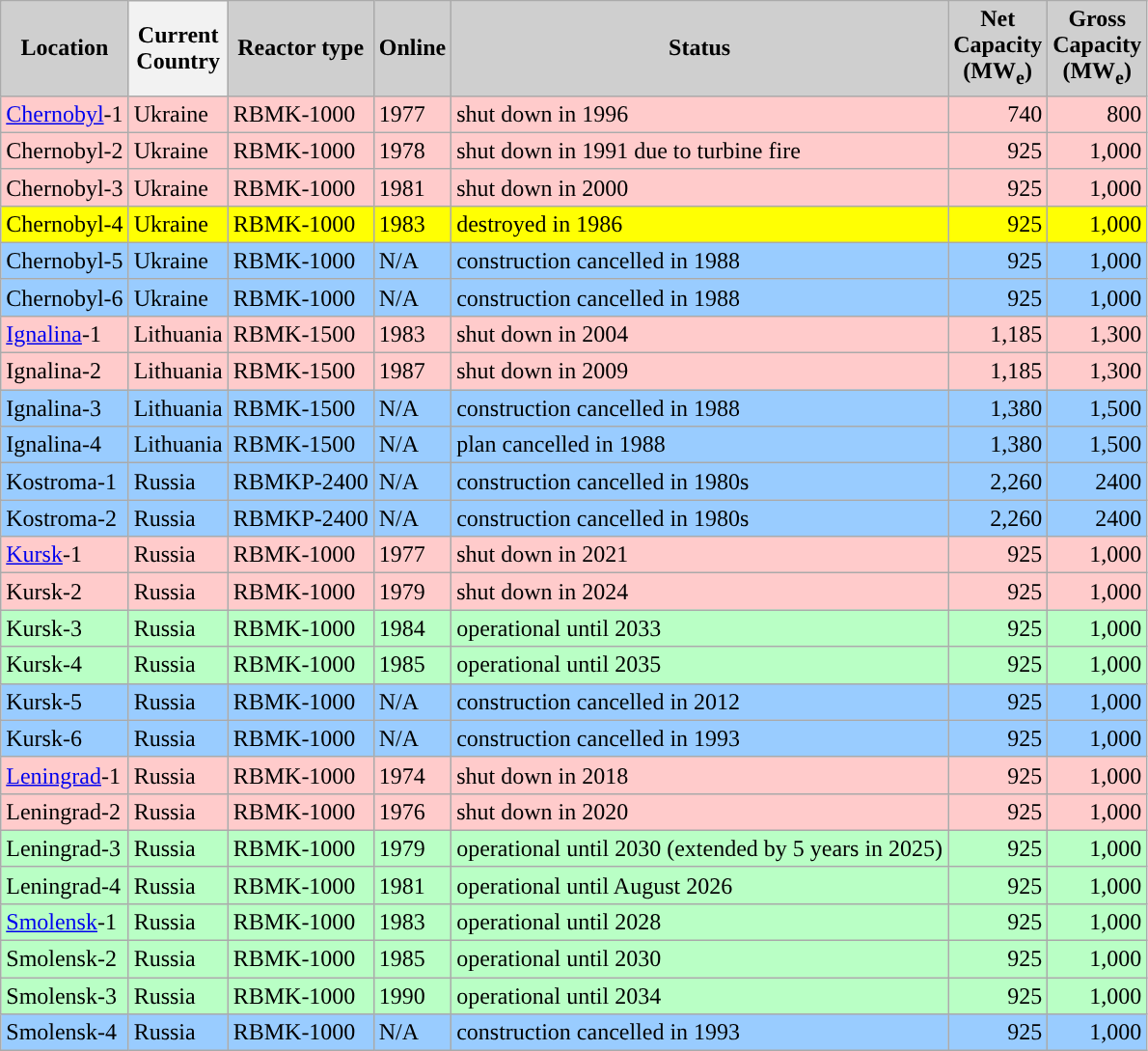<table class="wikitable sortable">
<tr>
<th style="width=22%; background:#CFCFCF;">Location</th>
<th background:#CFCFCF;">Current<br>Country</th>
<th style="width=22%; background:#CFCFCF;">Reactor type</th>
<th style="width=22%; background:#CFCFCF;">Online</th>
<th style="width=08%; background:#CFCFCF;">Status</th>
<th style="width=08%; background:#CFCFCF;">Net<br>Capacity<br>(MW<sub>e</sub>)</th>
<th style="width=08%; background:#CFCFCF;">Gross<br>Capacity<br>(MW<sub>e</sub>)</th>
</tr>
<tr style="background-color: #ffcbcb">
<td><a href='#'>Chernobyl</a>-1</td>
<td> Ukraine</td>
<td>RBMK-1000</td>
<td>1977</td>
<td>shut down in 1996</td>
<td align="right">740</td>
<td align="right">800</td>
</tr>
<tr style="background-color: #ffcbcb">
<td>Chernobyl-2</td>
<td> Ukraine</td>
<td>RBMK-1000</td>
<td>1978</td>
<td>shut down in 1991 due to turbine fire</td>
<td align="right">925</td>
<td align="right">1,000</td>
</tr>
<tr style="background-color: #ffcbcb">
<td>Chernobyl-3</td>
<td> Ukraine</td>
<td>RBMK-1000</td>
<td>1981</td>
<td>shut down in 2000</td>
<td align="right">925</td>
<td align="right">1,000</td>
</tr>
<tr style="background-color: #ffff03">
<td>Chernobyl-4</td>
<td> Ukraine</td>
<td>RBMK-1000</td>
<td>1983</td>
<td>destroyed in 1986</td>
<td align="right">925</td>
<td align="right">1,000</td>
</tr>
<tr style="background-color: #99ccff">
<td>Chernobyl-5</td>
<td> Ukraine</td>
<td>RBMK-1000</td>
<td>N/A</td>
<td>construction cancelled in 1988</td>
<td align="right">925</td>
<td align="right">1,000</td>
</tr>
<tr style="background-color: #99ccff">
<td>Chernobyl-6</td>
<td> Ukraine</td>
<td>RBMK-1000</td>
<td>N/A</td>
<td>construction cancelled in 1988</td>
<td align="right">925</td>
<td align="right">1,000</td>
</tr>
<tr style="background-color: #ffcbcb">
<td><a href='#'>Ignalina</a>-1</td>
<td> Lithuania</td>
<td>RBMK-1500</td>
<td>1983</td>
<td>shut down in 2004</td>
<td align="right">1,185</td>
<td align="right">1,300</td>
</tr>
<tr style="background-color: #ffcbcb">
<td>Ignalina-2</td>
<td> Lithuania</td>
<td>RBMK-1500</td>
<td>1987</td>
<td>shut down in 2009</td>
<td align="right">1,185</td>
<td align="right">1,300</td>
</tr>
<tr style="background-color: #99ccff">
<td>Ignalina-3</td>
<td> Lithuania</td>
<td>RBMK-1500</td>
<td>N/A</td>
<td>construction cancelled in 1988</td>
<td align="right">1,380</td>
<td align="right">1,500</td>
</tr>
<tr style="background-color: #99ccff">
<td>Ignalina-4</td>
<td> Lithuania</td>
<td>RBMK-1500</td>
<td>N/A</td>
<td>plan cancelled in 1988</td>
<td align="right">1,380</td>
<td align="right">1,500</td>
</tr>
<tr style="background-color: #99ccff">
<td>Kostroma-1</td>
<td> Russia</td>
<td>RBMKP-2400</td>
<td>N/A</td>
<td>construction cancelled in 1980s</td>
<td align="right">2,260</td>
<td align="right">2400</td>
</tr>
<tr style="background-color: #99ccff">
<td>Kostroma-2</td>
<td> Russia</td>
<td>RBMKP-2400</td>
<td>N/A</td>
<td>construction cancelled in 1980s</td>
<td align="right">2,260</td>
<td align="right">2400</td>
</tr>
<tr style="background-color: #ffcbcb">
<td><a href='#'>Kursk</a>-1</td>
<td> Russia</td>
<td>RBMK-1000</td>
<td>1977</td>
<td>shut down in 2021</td>
<td align="right">925</td>
<td align="right">1,000</td>
</tr>
<tr style="background-color: #ffcbcb">
<td>Kursk-2</td>
<td> Russia</td>
<td>RBMK-1000</td>
<td>1979</td>
<td>shut down in 2024</td>
<td align="right">925</td>
<td align="right">1,000</td>
</tr>
<tr style="background-color: #b9ffc5">
<td>Kursk-3</td>
<td> Russia</td>
<td>RBMK-1000</td>
<td>1984</td>
<td>operational until 2033</td>
<td align="right">925</td>
<td align="right">1,000</td>
</tr>
<tr style="background-color: #b9ffc5">
<td>Kursk-4</td>
<td> Russia</td>
<td>RBMK-1000</td>
<td>1985</td>
<td>operational until 2035</td>
<td align="right">925</td>
<td align="right">1,000</td>
</tr>
<tr style="background-color: #99ccff">
<td>Kursk-5</td>
<td> Russia</td>
<td>RBMK-1000</td>
<td>N/A</td>
<td>construction cancelled in 2012</td>
<td align="right">925</td>
<td align="right">1,000</td>
</tr>
<tr style="background-color: #99ccff">
<td>Kursk-6</td>
<td> Russia</td>
<td>RBMK-1000</td>
<td>N/A</td>
<td>construction cancelled in 1993</td>
<td align="right">925</td>
<td align="right">1,000</td>
</tr>
<tr style="background-color: #ffcbcb">
<td><a href='#'>Leningrad</a>-1</td>
<td> Russia</td>
<td>RBMK-1000</td>
<td>1974</td>
<td>shut down in 2018</td>
<td align="right">925</td>
<td align="right">1,000</td>
</tr>
<tr style="background-color: #ffcbcb">
<td>Leningrad-2</td>
<td> Russia</td>
<td>RBMK-1000</td>
<td>1976</td>
<td>shut down in 2020</td>
<td align="right">925</td>
<td align="right">1,000</td>
</tr>
<tr style="background-color: #b9ffc5">
<td>Leningrad-3</td>
<td> Russia</td>
<td>RBMK-1000</td>
<td>1979</td>
<td>operational until 2030 (extended by 5 years in 2025)</td>
<td align="right">925</td>
<td align="right">1,000</td>
</tr>
<tr style="background-color: #b9ffc5">
<td>Leningrad-4</td>
<td> Russia</td>
<td>RBMK-1000</td>
<td>1981</td>
<td>operational until August 2026</td>
<td align="right">925</td>
<td align="right">1,000</td>
</tr>
<tr style="background-color: #b9ffc5">
<td><a href='#'>Smolensk</a>-1</td>
<td> Russia</td>
<td>RBMK-1000</td>
<td>1983</td>
<td>operational until 2028</td>
<td align="right">925</td>
<td align="right">1,000</td>
</tr>
<tr style="background-color: #b9ffc5">
<td>Smolensk-2</td>
<td> Russia</td>
<td>RBMK-1000</td>
<td>1985</td>
<td>operational until 2030</td>
<td align="right">925</td>
<td align="right">1,000</td>
</tr>
<tr style="background-color: #b9ffc5">
<td>Smolensk-3</td>
<td> Russia</td>
<td>RBMK-1000</td>
<td>1990</td>
<td>operational until 2034</td>
<td align="right">925</td>
<td align="right">1,000</td>
</tr>
<tr style="background-color: #99ccff">
<td>Smolensk-4</td>
<td> Russia</td>
<td>RBMK-1000</td>
<td>N/A</td>
<td>construction cancelled in 1993</td>
<td align="right">925</td>
<td align="right">1,000</td>
</tr>
</table>
